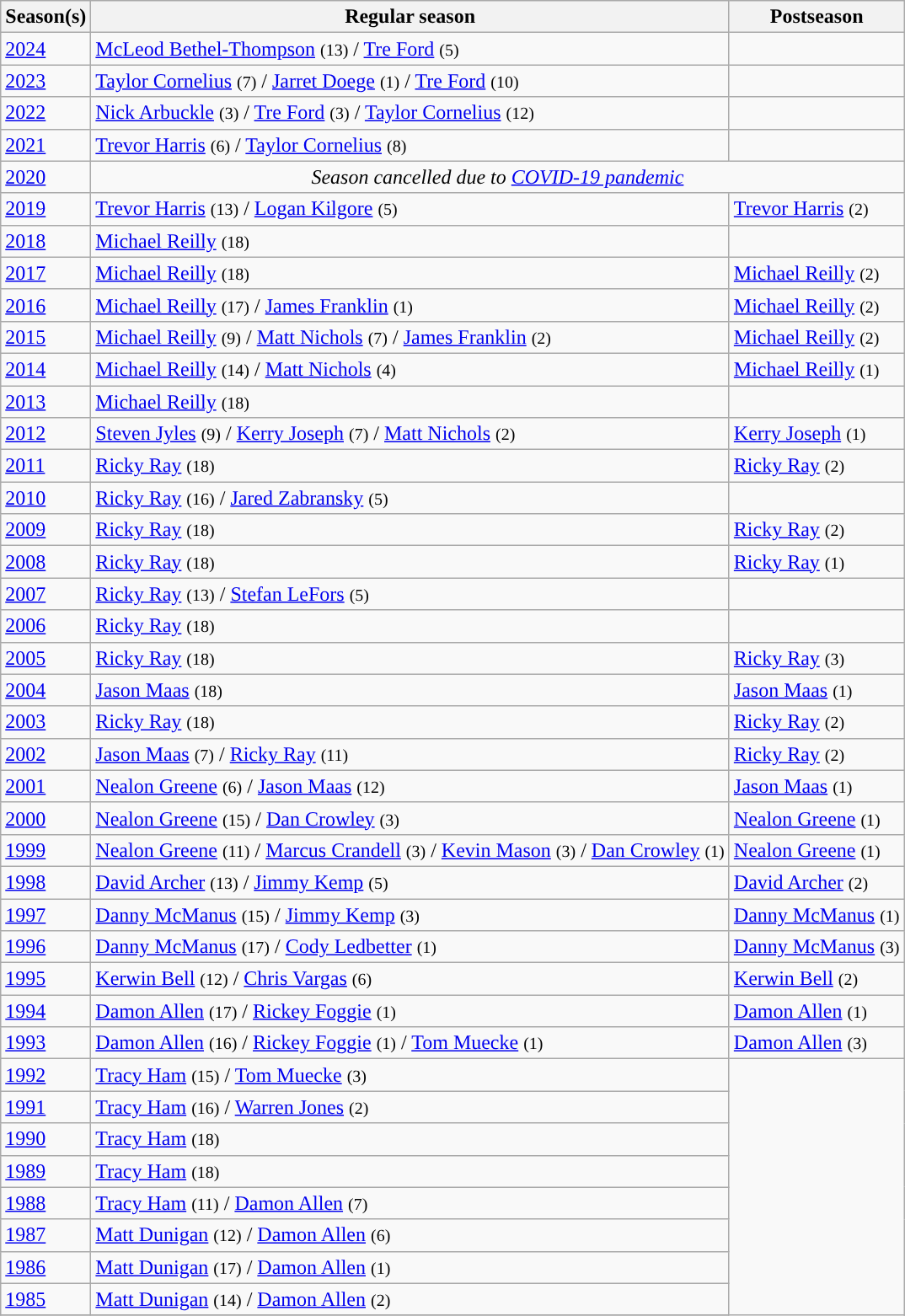<table class="wikitable sortable">
<tr>
<th>Season(s)</th>
<th>Regular season</th>
<th>Postseason</th>
</tr>
<tr>
<td align=left><a href='#'>2024</a></td>
<td align=left><a href='#'>McLeod Bethel-Thompson</a> <small>(13)</small> / <a href='#'>Tre Ford</a> <small>(5)</small></td>
<td></td>
</tr>
<tr>
<td align=left><a href='#'>2023</a></td>
<td align=left><a href='#'>Taylor Cornelius</a> <small>(7)</small> / <a href='#'>Jarret Doege</a> <small>(1)</small> / <a href='#'>Tre Ford</a> <small>(10)</small></td>
<td></td>
</tr>
<tr>
<td align=left><a href='#'>2022</a></td>
<td align=left><a href='#'>Nick Arbuckle</a> <small>(3)</small> / <a href='#'>Tre Ford</a> <small>(3)</small> / <a href='#'>Taylor Cornelius</a> <small>(12)</small></td>
<td></td>
</tr>
<tr>
<td align=left><a href='#'>2021</a></td>
<td align=left><a href='#'>Trevor Harris</a> <small>(6)</small> / <a href='#'>Taylor Cornelius</a> <small>(8)</small></td>
<td></td>
</tr>
<tr>
<td><a href='#'>2020</a></td>
<td align="center" colSpan="2"><em>Season cancelled due to <a href='#'>COVID-19 pandemic</a></em></td>
</tr>
<tr>
<td align=left><a href='#'>2019</a></td>
<td align=left><a href='#'>Trevor Harris</a> <small>(13)</small> / <a href='#'>Logan Kilgore</a> <small>(5)</small></td>
<td align=left><a href='#'>Trevor Harris</a> <small>(2)</small></td>
</tr>
<tr>
<td align=left><a href='#'>2018</a></td>
<td align=left><a href='#'>Michael Reilly</a> <small>(18)</small></td>
<td></td>
</tr>
<tr>
<td align=left><a href='#'>2017</a></td>
<td align=left><a href='#'>Michael Reilly</a> <small>(18)</small></td>
<td><a href='#'>Michael Reilly</a> <small>(2)</small></td>
</tr>
<tr>
<td align=left><a href='#'>2016</a></td>
<td align=left><a href='#'>Michael Reilly</a> <small>(17)</small> / <a href='#'>James Franklin</a> <small>(1)</small></td>
<td align=left><a href='#'>Michael Reilly</a> <small>(2)</small></td>
</tr>
<tr>
<td align=left><a href='#'>2015</a></td>
<td align=left><a href='#'>Michael Reilly</a> <small>(9)</small> / <a href='#'>Matt Nichols</a> <small>(7)</small> / <a href='#'>James Franklin</a> <small>(2)</small></td>
<td align=left><a href='#'>Michael Reilly</a> <small>(2)</small></td>
</tr>
<tr>
<td align=left><a href='#'>2014</a></td>
<td align=left><a href='#'>Michael Reilly</a> <small>(14)</small> / <a href='#'>Matt Nichols</a> <small>(4)</small></td>
<td align=left><a href='#'>Michael Reilly</a> <small>(1)</small></td>
</tr>
<tr>
<td align=left><a href='#'>2013</a></td>
<td align=left><a href='#'>Michael Reilly</a> <small>(18)</small></td>
<td></td>
</tr>
<tr>
<td align=left><a href='#'>2012</a></td>
<td align=left><a href='#'>Steven Jyles</a> <small>(9)</small> / <a href='#'>Kerry Joseph</a> <small>(7)</small> / <a href='#'>Matt Nichols</a> <small>(2)</small></td>
<td align=left><a href='#'>Kerry Joseph</a> <small>(1)</small></td>
</tr>
<tr>
<td align=left><a href='#'>2011</a></td>
<td align=left><a href='#'>Ricky Ray</a> <small>(18)</small></td>
<td align=left><a href='#'>Ricky Ray</a> <small>(2)</small></td>
</tr>
<tr>
<td align=left><a href='#'>2010</a></td>
<td align=left><a href='#'>Ricky Ray</a> <small>(16)</small> / <a href='#'>Jared Zabransky</a> <small>(5)</small></td>
<td></td>
</tr>
<tr>
<td align=left><a href='#'>2009</a></td>
<td align=left><a href='#'>Ricky Ray</a> <small>(18)</small></td>
<td align=left><a href='#'>Ricky Ray</a> <small>(2)</small></td>
</tr>
<tr>
<td align=left><a href='#'>2008</a></td>
<td align=left><a href='#'>Ricky Ray</a> <small>(18)</small></td>
<td align=left><a href='#'>Ricky Ray</a> <small>(1)</small></td>
</tr>
<tr>
<td align=left><a href='#'>2007</a></td>
<td align=left><a href='#'>Ricky Ray</a> <small>(13)</small> / <a href='#'>Stefan LeFors</a> <small>(5)</small></td>
<td></td>
</tr>
<tr>
<td align=left><a href='#'>2006</a></td>
<td align=left><a href='#'>Ricky Ray</a> <small>(18)</small></td>
<td></td>
</tr>
<tr>
<td align=left><a href='#'>2005</a></td>
<td align=left><a href='#'>Ricky Ray</a> <small>(18)</small></td>
<td align=left><a href='#'>Ricky Ray</a> <small>(3)</small></td>
</tr>
<tr>
<td align=left><a href='#'>2004</a></td>
<td align=left><a href='#'>Jason Maas</a> <small>(18)</small></td>
<td align=left><a href='#'>Jason Maas</a> <small>(1)</small></td>
</tr>
<tr>
<td align=left><a href='#'>2003</a></td>
<td align=left><a href='#'>Ricky Ray</a> <small>(18)</small></td>
<td align=left><a href='#'>Ricky Ray</a> <small>(2)</small></td>
</tr>
<tr>
<td align=left><a href='#'>2002</a></td>
<td align=left><a href='#'>Jason Maas</a> <small>(7)</small> / <a href='#'>Ricky Ray</a> <small>(11)</small></td>
<td align=left><a href='#'>Ricky Ray</a> <small>(2)</small></td>
</tr>
<tr>
<td align=left><a href='#'>2001</a></td>
<td align=left><a href='#'>Nealon Greene</a> <small>(6)</small> / <a href='#'>Jason Maas</a> <small>(12)</small></td>
<td><a href='#'>Jason Maas</a> <small>(1)</small></td>
</tr>
<tr>
<td align=left><a href='#'>2000</a></td>
<td align=left><a href='#'>Nealon Greene</a> <small>(15)</small> / <a href='#'>Dan Crowley</a> <small>(3)</small></td>
<td><a href='#'>Nealon Greene</a> <small>(1)</small></td>
</tr>
<tr>
<td align=left><a href='#'>1999</a></td>
<td align=left><a href='#'>Nealon Greene</a> <small>(11)</small> / <a href='#'>Marcus Crandell</a> <small>(3)</small> / <a href='#'>Kevin Mason</a> <small>(3)</small> / <a href='#'>Dan Crowley</a> <small>(1)</small></td>
<td><a href='#'>Nealon Greene</a> <small>(1)</small></td>
</tr>
<tr>
<td align=left><a href='#'>1998</a></td>
<td align=left><a href='#'>David Archer</a> <small>(13)</small> / <a href='#'>Jimmy Kemp</a> <small>(5)</small></td>
<td><a href='#'>David Archer</a> <small>(2)</small></td>
</tr>
<tr>
<td align=left><a href='#'>1997</a></td>
<td align=left><a href='#'>Danny McManus</a> <small>(15)</small> / <a href='#'>Jimmy Kemp</a> <small>(3)</small></td>
<td><a href='#'>Danny McManus</a> <small>(1)</small></td>
</tr>
<tr>
<td align=left><a href='#'>1996</a></td>
<td align=left><a href='#'>Danny McManus</a> <small>(17)</small> / <a href='#'>Cody Ledbetter</a> <small>(1)</small></td>
<td><a href='#'>Danny McManus</a> <small>(3)</small></td>
</tr>
<tr>
<td align=left><a href='#'>1995</a></td>
<td align=left><a href='#'>Kerwin Bell</a> <small>(12)</small> / <a href='#'>Chris Vargas</a> <small>(6)</small></td>
<td><a href='#'>Kerwin Bell</a> <small>(2)</small></td>
</tr>
<tr>
<td align=left><a href='#'>1994</a></td>
<td align=left><a href='#'>Damon Allen</a> <small>(17)</small> / <a href='#'>Rickey Foggie</a> <small>(1)</small></td>
<td><a href='#'>Damon Allen</a> <small>(1)</small></td>
</tr>
<tr>
<td align=left><a href='#'>1993</a></td>
<td align=left><a href='#'>Damon Allen</a> <small>(16)</small> / <a href='#'>Rickey Foggie</a> <small>(1)</small> / <a href='#'>Tom Muecke</a> <small>(1)</small></td>
<td><a href='#'>Damon Allen</a> <small>(3)</small></td>
</tr>
<tr>
<td align=left><a href='#'>1992</a></td>
<td align=left><a href='#'>Tracy Ham</a> <small>(15)</small> / <a href='#'>Tom Muecke</a> <small>(3)</small></td>
</tr>
<tr>
<td align=left><a href='#'>1991</a></td>
<td align=left><a href='#'>Tracy Ham</a> <small>(16)</small> / <a href='#'>Warren Jones</a> <small>(2)</small></td>
</tr>
<tr>
<td align=left><a href='#'>1990</a></td>
<td align=left><a href='#'>Tracy Ham</a> <small>(18)</small></td>
</tr>
<tr>
<td align=left><a href='#'>1989</a></td>
<td align=left><a href='#'>Tracy Ham</a> <small>(18)</small></td>
</tr>
<tr>
<td align=left><a href='#'>1988</a></td>
<td align=left><a href='#'>Tracy Ham</a> <small>(11)</small> / <a href='#'>Damon Allen</a> <small>(7)</small></td>
</tr>
<tr>
<td align=left><a href='#'>1987</a></td>
<td align=left><a href='#'>Matt Dunigan</a> <small>(12)</small> / <a href='#'>Damon Allen</a> <small>(6)</small></td>
</tr>
<tr>
<td align=left><a href='#'>1986</a></td>
<td align=left><a href='#'>Matt Dunigan</a> <small>(17)</small> / <a href='#'>Damon Allen</a> <small>(1)</small></td>
</tr>
<tr>
<td align=left><a href='#'>1985</a></td>
<td align=left><a href='#'>Matt Dunigan</a> <small>(14)</small> / <a href='#'>Damon Allen</a> <small>(2)</small><br></td>
</tr>
<tr>
</tr>
</table>
